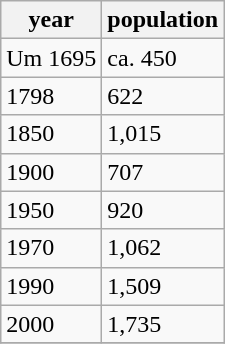<table class="wikitable">
<tr>
<th>year</th>
<th>population</th>
</tr>
<tr>
<td>Um 1695</td>
<td>ca. 450</td>
</tr>
<tr>
<td>1798</td>
<td>622</td>
</tr>
<tr>
<td>1850</td>
<td>1,015</td>
</tr>
<tr>
<td>1900</td>
<td>707</td>
</tr>
<tr>
<td>1950</td>
<td>920</td>
</tr>
<tr>
<td>1970</td>
<td>1,062</td>
</tr>
<tr>
<td>1990</td>
<td>1,509</td>
</tr>
<tr>
<td>2000</td>
<td>1,735</td>
</tr>
<tr>
</tr>
</table>
